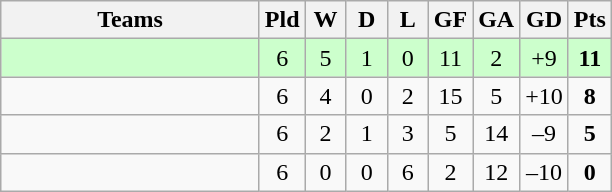<table class="wikitable" style="text-align: center;">
<tr>
<th width=165>Teams</th>
<th width=20>Pld</th>
<th width=20>W</th>
<th width=20>D</th>
<th width=20>L</th>
<th width=20>GF</th>
<th width=20>GA</th>
<th width=20>GD</th>
<th width=20>Pts</th>
</tr>
<tr align=center style="background:#ccffcc;">
<td style="text-align:left;"></td>
<td>6</td>
<td>5</td>
<td>1</td>
<td>0</td>
<td>11</td>
<td>2</td>
<td>+9</td>
<td><strong>11</strong></td>
</tr>
<tr align=center>
<td style="text-align:left;"></td>
<td>6</td>
<td>4</td>
<td>0</td>
<td>2</td>
<td>15</td>
<td>5</td>
<td>+10</td>
<td><strong>8</strong></td>
</tr>
<tr align=center>
<td style="text-align:left;"></td>
<td>6</td>
<td>2</td>
<td>1</td>
<td>3</td>
<td>5</td>
<td>14</td>
<td>–9</td>
<td><strong>5</strong></td>
</tr>
<tr align=center>
<td style="text-align:left;"></td>
<td>6</td>
<td>0</td>
<td>0</td>
<td>6</td>
<td>2</td>
<td>12</td>
<td>–10</td>
<td><strong>0</strong></td>
</tr>
</table>
